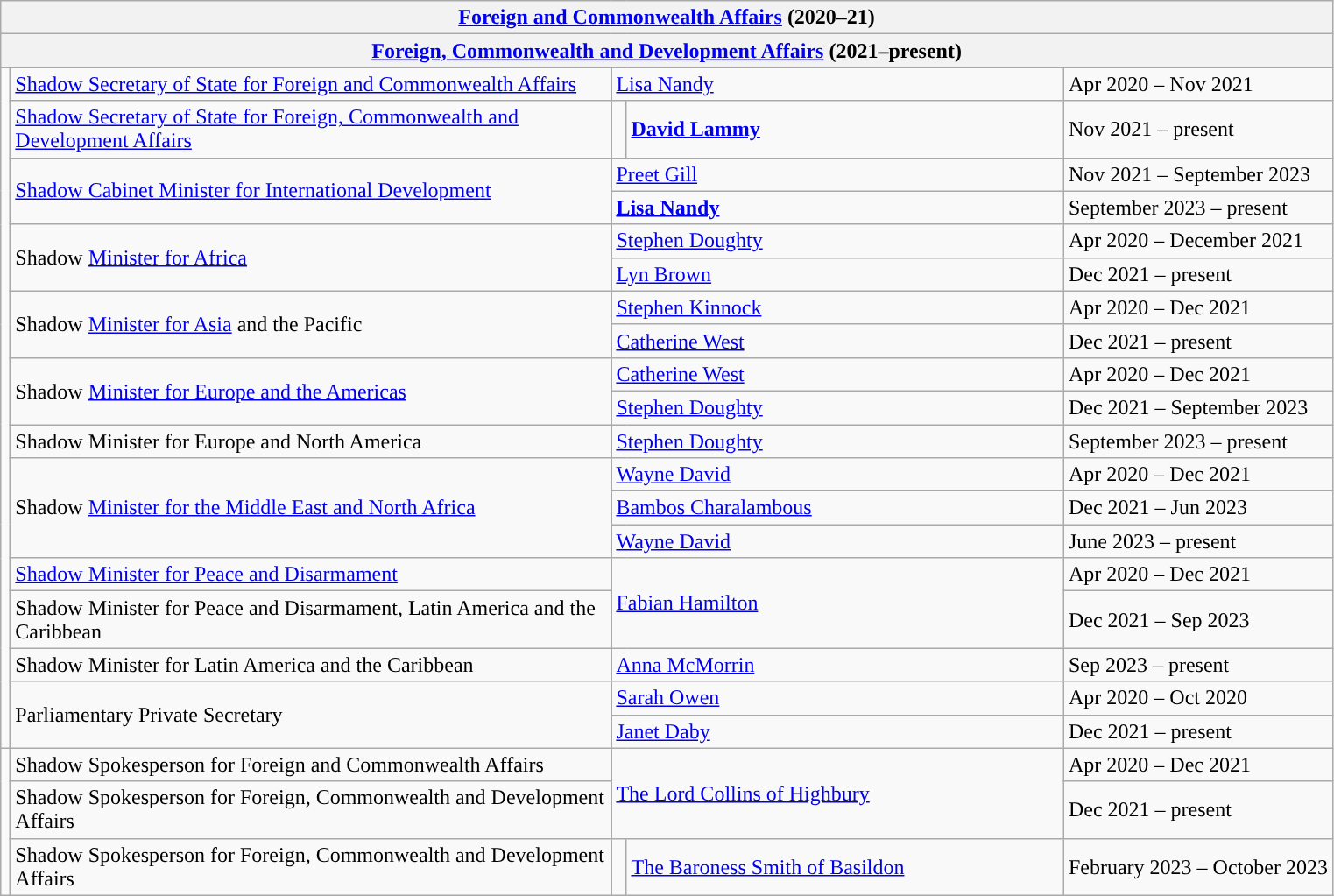<table class="wikitable">
<tr>
<th colspan="5"><a href='#'>Foreign and Commonwealth Affairs</a> (2020–21)</th>
</tr>
<tr>
<th colspan="5"><a href='#'>Foreign, Commonwealth and Development Affairs</a> (2021–present)</th>
</tr>
<tr>
<td rowspan="19" style="background: "></td>
<td style="width: 450px;"><a href='#'>Shadow Secretary of State for Foreign and Commonwealth Affairs</a></td>
<td colspan="2" style="width: 337px;"><a href='#'>Lisa Nandy</a></td>
<td>Apr 2020 – Nov 2021</td>
</tr>
<tr>
<td><a href='#'>Shadow Secretary of State for Foreign, Commonwealth and Development Affairs</a></td>
<td style="background: "></td>
<td><strong><a href='#'>David Lammy</a></strong></td>
<td>Nov 2021 – present</td>
</tr>
<tr>
<td rowspan="2"><a href='#'>Shadow Cabinet Minister for International Development</a></td>
<td colspan="2"><a href='#'>Preet Gill</a></td>
<td>Nov 2021 – September 2023</td>
</tr>
<tr>
<td colspan="2"><strong><a href='#'>Lisa Nandy</a></strong></td>
<td>September 2023 – present</td>
</tr>
<tr>
<td rowspan="2">Shadow <a href='#'>Minister for Africa</a></td>
<td colspan="2"><a href='#'>Stephen Doughty</a></td>
<td>Apr 2020 – December 2021</td>
</tr>
<tr>
<td colspan="2"><a href='#'>Lyn Brown</a></td>
<td>Dec 2021 – present</td>
</tr>
<tr>
<td rowspan="2">Shadow <a href='#'>Minister for Asia</a> and the Pacific</td>
<td colspan="2"><a href='#'>Stephen Kinnock</a></td>
<td>Apr 2020 – Dec 2021</td>
</tr>
<tr>
<td colspan="2"><a href='#'>Catherine West</a></td>
<td>Dec 2021 – present</td>
</tr>
<tr>
<td rowspan="2">Shadow <a href='#'>Minister for Europe and the Americas</a></td>
<td colspan="2"><a href='#'>Catherine West</a></td>
<td>Apr 2020 – Dec 2021</td>
</tr>
<tr>
<td colspan="2"><a href='#'>Stephen Doughty</a></td>
<td>Dec 2021 – September 2023</td>
</tr>
<tr>
<td>Shadow Minister for Europe and North America</td>
<td colspan="2"><a href='#'>Stephen Doughty</a></td>
<td>September 2023 – present</td>
</tr>
<tr>
<td rowspan="3">Shadow <a href='#'>Minister for the Middle East and North Africa</a></td>
<td colspan="2"><a href='#'>Wayne David</a></td>
<td>Apr 2020 – Dec 2021</td>
</tr>
<tr>
<td colspan="2"><a href='#'>Bambos Charalambous</a></td>
<td>Dec 2021 – Jun 2023</td>
</tr>
<tr>
<td colspan="2"><a href='#'>Wayne David</a></td>
<td>June 2023 – present</td>
</tr>
<tr>
<td><a href='#'>Shadow Minister for Peace and Disarmament</a></td>
<td colspan="2" rowspan="2"><a href='#'>Fabian Hamilton</a></td>
<td>Apr 2020 – Dec 2021</td>
</tr>
<tr>
<td>Shadow Minister for Peace and Disarmament, Latin America and the Caribbean</td>
<td>Dec 2021 – Sep 2023</td>
</tr>
<tr>
<td>Shadow Minister for Latin America and the Caribbean</td>
<td colspan="2"><a href='#'>Anna McMorrin</a></td>
<td>Sep 2023 – present</td>
</tr>
<tr>
<td rowspan="2">Parliamentary Private Secretary</td>
<td colspan="2"><a href='#'>Sarah Owen</a></td>
<td>Apr 2020 – Oct 2020</td>
</tr>
<tr>
<td colspan="2"><a href='#'>Janet Daby</a></td>
<td>Dec 2021 – present</td>
</tr>
<tr>
<td rowspan="3" style="background: "></td>
<td>Shadow Spokesperson for Foreign and Commonwealth Affairs</td>
<td colspan="2" rowspan="2"><a href='#'>The Lord Collins of Highbury</a></td>
<td>Apr 2020 – Dec 2021</td>
</tr>
<tr>
<td>Shadow Spokesperson for Foreign, Commonwealth and Development Affairs</td>
<td>Dec 2021 – present</td>
</tr>
<tr>
<td>Shadow Spokesperson for Foreign, Commonwealth and Development Affairs</td>
<td style="background: "></td>
<td><a href='#'>The Baroness Smith of Basildon</a></td>
<td>February 2023 – October 2023</td>
</tr>
</table>
